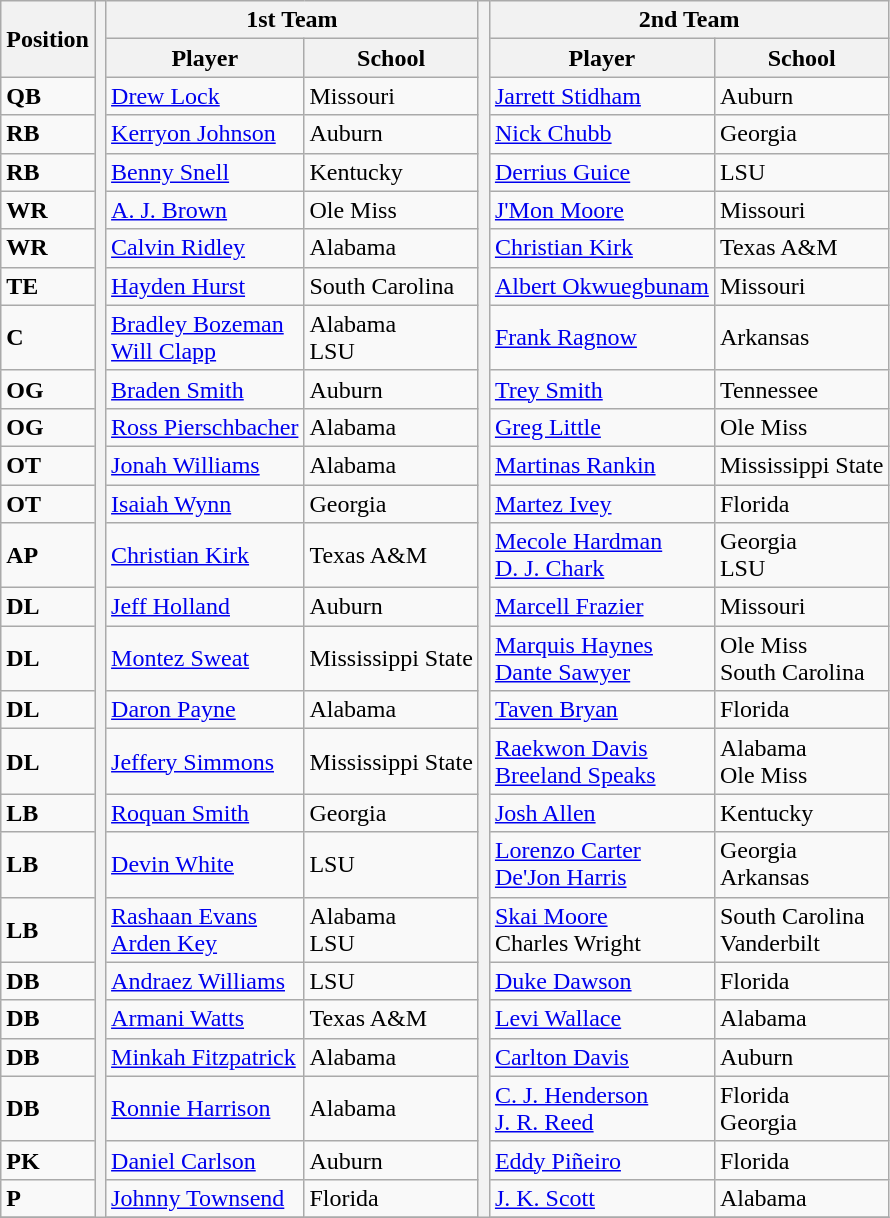<table class="wikitable" border="1">
<tr>
<th rowspan="2">Position</th>
<th rowspan="28"></th>
<th colspan="2">1st Team</th>
<th rowspan="28"></th>
<th colspan="2">2nd Team</th>
</tr>
<tr>
<th>Player</th>
<th>School</th>
<th>Player</th>
<th>School</th>
</tr>
<tr>
<td><strong>QB</strong></td>
<td><a href='#'>Drew Lock</a></td>
<td>Missouri</td>
<td><a href='#'>Jarrett Stidham</a></td>
<td>Auburn</td>
</tr>
<tr>
<td><strong>RB</strong></td>
<td><a href='#'>Kerryon Johnson</a></td>
<td>Auburn</td>
<td><a href='#'>Nick Chubb</a></td>
<td>Georgia</td>
</tr>
<tr>
<td><strong>RB</strong></td>
<td><a href='#'>Benny Snell</a></td>
<td>Kentucky</td>
<td><a href='#'>Derrius Guice</a></td>
<td>LSU</td>
</tr>
<tr>
<td><strong>WR</strong></td>
<td><a href='#'>A. J. Brown</a></td>
<td>Ole Miss</td>
<td><a href='#'>J'Mon Moore</a></td>
<td>Missouri</td>
</tr>
<tr>
<td><strong>WR</strong></td>
<td><a href='#'>Calvin Ridley</a></td>
<td>Alabama</td>
<td><a href='#'>Christian Kirk</a></td>
<td>Texas A&M</td>
</tr>
<tr>
<td><strong>TE</strong></td>
<td><a href='#'>Hayden Hurst</a></td>
<td>South Carolina</td>
<td><a href='#'>Albert Okwuegbunam</a></td>
<td>Missouri</td>
</tr>
<tr>
<td><strong>C</strong></td>
<td><a href='#'>Bradley Bozeman</a><br><a href='#'>Will Clapp</a></td>
<td>Alabama<br>LSU</td>
<td><a href='#'>Frank Ragnow</a></td>
<td>Arkansas</td>
</tr>
<tr>
<td><strong>OG</strong></td>
<td><a href='#'>Braden Smith</a></td>
<td>Auburn</td>
<td><a href='#'>Trey Smith</a></td>
<td>Tennessee</td>
</tr>
<tr>
<td><strong>OG</strong></td>
<td><a href='#'>Ross Pierschbacher</a></td>
<td>Alabama</td>
<td><a href='#'>Greg Little</a></td>
<td>Ole Miss</td>
</tr>
<tr>
<td><strong>OT</strong></td>
<td><a href='#'>Jonah Williams</a></td>
<td>Alabama</td>
<td><a href='#'>Martinas Rankin</a></td>
<td>Mississippi State</td>
</tr>
<tr>
<td><strong>OT</strong></td>
<td><a href='#'>Isaiah Wynn</a></td>
<td>Georgia</td>
<td><a href='#'>Martez Ivey</a></td>
<td>Florida</td>
</tr>
<tr>
<td><strong>AP</strong></td>
<td><a href='#'>Christian Kirk</a></td>
<td>Texas A&M</td>
<td><a href='#'>Mecole Hardman</a><br><a href='#'>D. J. Chark</a></td>
<td>Georgia<br>LSU</td>
</tr>
<tr>
<td><strong>DL</strong></td>
<td><a href='#'>Jeff Holland</a></td>
<td>Auburn</td>
<td><a href='#'>Marcell Frazier</a></td>
<td>Missouri</td>
</tr>
<tr>
<td><strong>DL</strong></td>
<td><a href='#'>Montez Sweat</a></td>
<td>Mississippi State</td>
<td><a href='#'>Marquis Haynes</a><br><a href='#'>Dante Sawyer</a></td>
<td>Ole Miss<br>South Carolina</td>
</tr>
<tr>
<td><strong>DL</strong></td>
<td><a href='#'>Daron Payne</a></td>
<td>Alabama</td>
<td><a href='#'>Taven Bryan</a></td>
<td>Florida</td>
</tr>
<tr>
<td><strong>DL</strong></td>
<td><a href='#'>Jeffery Simmons</a></td>
<td>Mississippi State</td>
<td><a href='#'>Raekwon Davis</a><br><a href='#'>Breeland Speaks</a></td>
<td>Alabama<br>Ole Miss</td>
</tr>
<tr>
<td><strong>LB</strong></td>
<td><a href='#'>Roquan Smith</a></td>
<td>Georgia</td>
<td><a href='#'>Josh Allen</a></td>
<td>Kentucky</td>
</tr>
<tr>
<td><strong>LB</strong></td>
<td><a href='#'>Devin White</a></td>
<td>LSU</td>
<td><a href='#'>Lorenzo Carter</a><br><a href='#'>De'Jon Harris</a></td>
<td>Georgia<br>Arkansas</td>
</tr>
<tr>
<td><strong>LB</strong></td>
<td><a href='#'>Rashaan Evans</a><br><a href='#'>Arden Key</a></td>
<td>Alabama<br>LSU</td>
<td><a href='#'>Skai Moore</a><br>Charles Wright</td>
<td>South Carolina<br>Vanderbilt</td>
</tr>
<tr>
<td><strong>DB</strong></td>
<td><a href='#'>Andraez Williams</a></td>
<td>LSU</td>
<td><a href='#'>Duke Dawson</a></td>
<td>Florida</td>
</tr>
<tr>
<td><strong>DB</strong></td>
<td><a href='#'>Armani Watts</a></td>
<td>Texas A&M</td>
<td><a href='#'>Levi Wallace</a></td>
<td>Alabama</td>
</tr>
<tr>
<td><strong>DB</strong></td>
<td><a href='#'>Minkah Fitzpatrick</a></td>
<td>Alabama</td>
<td><a href='#'>Carlton Davis</a></td>
<td>Auburn</td>
</tr>
<tr>
<td><strong>DB</strong></td>
<td><a href='#'>Ronnie Harrison</a></td>
<td>Alabama</td>
<td><a href='#'>C. J. Henderson</a><br><a href='#'>J. R. Reed</a></td>
<td>Florida<br>Georgia</td>
</tr>
<tr>
<td><strong>PK</strong></td>
<td><a href='#'>Daniel Carlson</a></td>
<td>Auburn</td>
<td><a href='#'>Eddy Piñeiro</a></td>
<td>Florida</td>
</tr>
<tr>
<td><strong>P</strong></td>
<td><a href='#'>Johnny Townsend</a></td>
<td>Florida</td>
<td><a href='#'>J. K. Scott</a></td>
<td>Alabama</td>
</tr>
<tr>
</tr>
</table>
